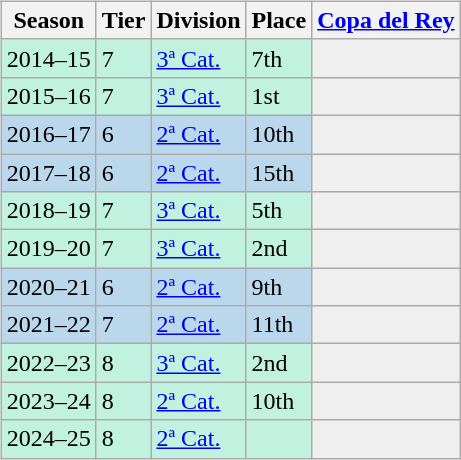<table>
<tr>
<td valign="top" width=0%><br><table class="wikitable">
<tr style="background:#f0f6fa;">
<th>Season</th>
<th>Tier</th>
<th>Division</th>
<th>Place</th>
<th><a href='#'>Copa del Rey</a></th>
</tr>
<tr>
<td style="background:#C0F2DF;">2014–15</td>
<td style="background:#C0F2DF;">7</td>
<td style="background:#C0F2DF;"><a href='#'>3ª Cat.</a></td>
<td style="background:#C0F2DF;">7th</td>
<th style="background:#efefef;"></th>
</tr>
<tr>
<td style="background:#C0F2DF;">2015–16</td>
<td style="background:#C0F2DF;">7</td>
<td style="background:#C0F2DF;"><a href='#'>3ª Cat.</a></td>
<td style="background:#C0F2DF;">1st</td>
<th style="background:#efefef;"></th>
</tr>
<tr>
<td style="background:#BBD7EC;">2016–17</td>
<td style="background:#BBD7EC;">6</td>
<td style="background:#BBD7EC;"><a href='#'>2ª Cat.</a></td>
<td style="background:#BBD7EC;">10th</td>
<td style="background:#efefef;"></td>
</tr>
<tr>
<td style="background:#BBD7EC;">2017–18</td>
<td style="background:#BBD7EC;">6</td>
<td style="background:#BBD7EC;"><a href='#'>2ª Cat.</a></td>
<td style="background:#BBD7EC;">15th</td>
<td style="background:#efefef;"></td>
</tr>
<tr>
<td style="background:#C0F2DF;">2018–19</td>
<td style="background:#C0F2DF;">7</td>
<td style="background:#C0F2DF;"><a href='#'>3ª Cat.</a></td>
<td style="background:#C0F2DF;">5th</td>
<th style="background:#efefef;"></th>
</tr>
<tr>
<td style="background:#C0F2DF;">2019–20</td>
<td style="background:#C0F2DF;">7</td>
<td style="background:#C0F2DF;"><a href='#'>3ª Cat.</a></td>
<td style="background:#C0F2DF;">2nd</td>
<th style="background:#efefef;"></th>
</tr>
<tr>
<td style="background:#BBD7EC;">2020–21</td>
<td style="background:#BBD7EC;">6</td>
<td style="background:#BBD7EC;"><a href='#'>2ª Cat.</a></td>
<td style="background:#BBD7EC;">9th</td>
<td style="background:#efefef;"></td>
</tr>
<tr>
<td style="background:#BBD7EC;">2021–22</td>
<td style="background:#BBD7EC;">7</td>
<td style="background:#BBD7EC;"><a href='#'>2ª Cat.</a></td>
<td style="background:#BBD7EC;">11th</td>
<td style="background:#efefef;"></td>
</tr>
<tr>
<td style="background:#C0F2DF;">2022–23</td>
<td style="background:#C0F2DF;">8</td>
<td style="background:#C0F2DF;"><a href='#'>3ª Cat.</a></td>
<td style="background:#C0F2DF;">2nd</td>
<th style="background:#efefef;"></th>
</tr>
<tr>
<td style="background:#C0F2DF;">2023–24</td>
<td style="background:#C0F2DF;">8</td>
<td style="background:#C0F2DF;"><a href='#'>2ª Cat.</a></td>
<td style="background:#C0F2DF;">10th</td>
<th style="background:#efefef;"></th>
</tr>
<tr>
<td style="background:#C0F2DF;">2024–25</td>
<td style="background:#C0F2DF;">8</td>
<td style="background:#C0F2DF;"><a href='#'>2ª Cat.</a></td>
<td style="background:#C0F2DF;"></td>
<th style="background:#efefef;"></th>
</tr>
</table>
</td>
</tr>
</table>
